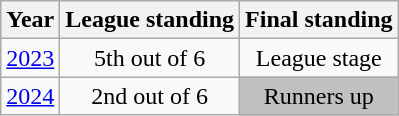<table class="wikitable" style="text-align:center;">
<tr>
<th>Year</th>
<th>League standing</th>
<th>Final standing</th>
</tr>
<tr>
<td><a href='#'>2023</a></td>
<td>5th out of 6</td>
<td>League stage</td>
</tr>
<tr>
<td><a href='#'>2024</a></td>
<td>2nd out of 6</td>
<td style="background: silver">Runners up</td>
</tr>
</table>
